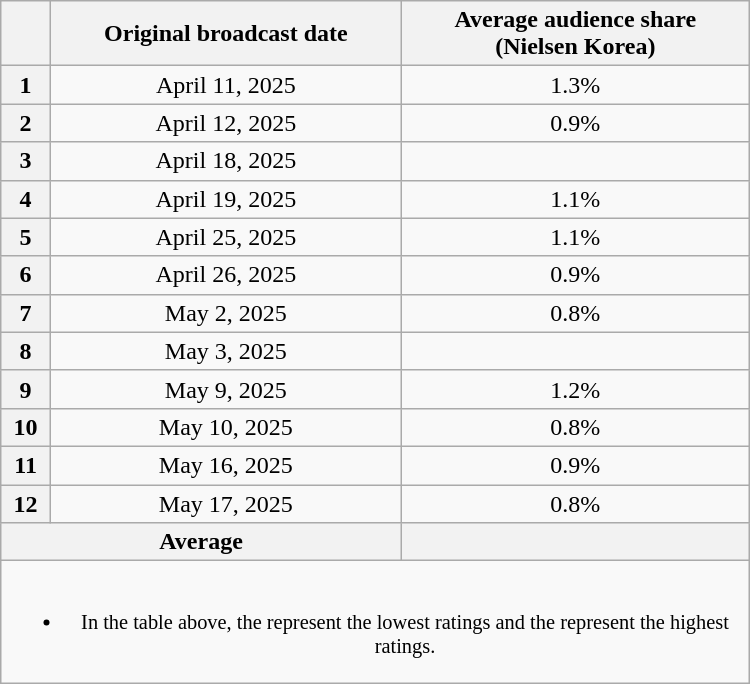<table class="wikitable" style="margin-left:auto; margin-right:auto; width:500px; text-align:center">
<tr>
<th scope="col"></th>
<th scope="col">Original broadcast date</th>
<th scope="col">Average audience share<br>(Nielsen Korea)</th>
</tr>
<tr>
<th scope="col">1</th>
<td>April 11, 2025</td>
<td>1.3% </td>
</tr>
<tr>
<th scope="col">2</th>
<td>April 12, 2025</td>
<td>0.9% </td>
</tr>
<tr>
<th scope="col">3</th>
<td>April 18, 2025</td>
<td><strong></strong> </td>
</tr>
<tr>
<th scope="col">4</th>
<td>April 19, 2025</td>
<td>1.1% </td>
</tr>
<tr>
<th scope="col">5</th>
<td>April 25, 2025</td>
<td>1.1% </td>
</tr>
<tr>
<th scope="col">6</th>
<td>April 26, 2025</td>
<td>0.9% </td>
</tr>
<tr>
<th scope="col">7</th>
<td>May 2, 2025</td>
<td>0.8% </td>
</tr>
<tr>
<th scope="col">8</th>
<td>May 3, 2025</td>
<td><strong></strong> </td>
</tr>
<tr>
<th scope="col">9</th>
<td>May 9, 2025</td>
<td>1.2% </td>
</tr>
<tr>
<th scope="col">10</th>
<td>May 10, 2025</td>
<td>0.8% </td>
</tr>
<tr>
<th scope="col">11</th>
<td>May 16, 2025</td>
<td>0.9% </td>
</tr>
<tr>
<th scope="col">12</th>
<td>May 17, 2025</td>
<td>0.8% </td>
</tr>
<tr>
<th colspan="2" scope="col">Average</th>
<th scope="col"></th>
</tr>
<tr>
<td colspan="3" style="font-size:85%"><br><ul><li>In the table above, the <strong></strong> represent the lowest ratings and the <strong></strong> represent the highest ratings.</li></ul></td>
</tr>
</table>
